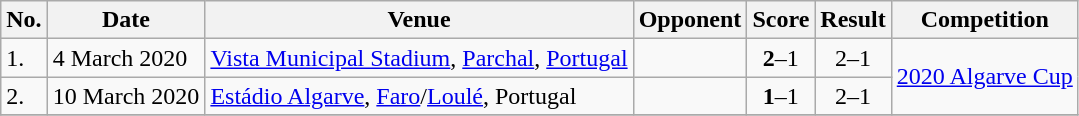<table class="wikitable">
<tr>
<th>No.</th>
<th>Date</th>
<th>Venue</th>
<th>Opponent</th>
<th>Score</th>
<th>Result</th>
<th>Competition</th>
</tr>
<tr>
<td>1.</td>
<td>4 March 2020</td>
<td><a href='#'>Vista Municipal Stadium</a>, <a href='#'>Parchal</a>, <a href='#'>Portugal</a></td>
<td></td>
<td align=center><strong>2</strong>–1</td>
<td align=center>2–1</td>
<td rowspan=2><a href='#'>2020 Algarve Cup</a></td>
</tr>
<tr>
<td>2.</td>
<td>10 March 2020</td>
<td><a href='#'>Estádio Algarve</a>, <a href='#'>Faro</a>/<a href='#'>Loulé</a>, Portugal</td>
<td></td>
<td align=center><strong>1</strong>–1</td>
<td align=center>2–1</td>
</tr>
<tr>
</tr>
</table>
